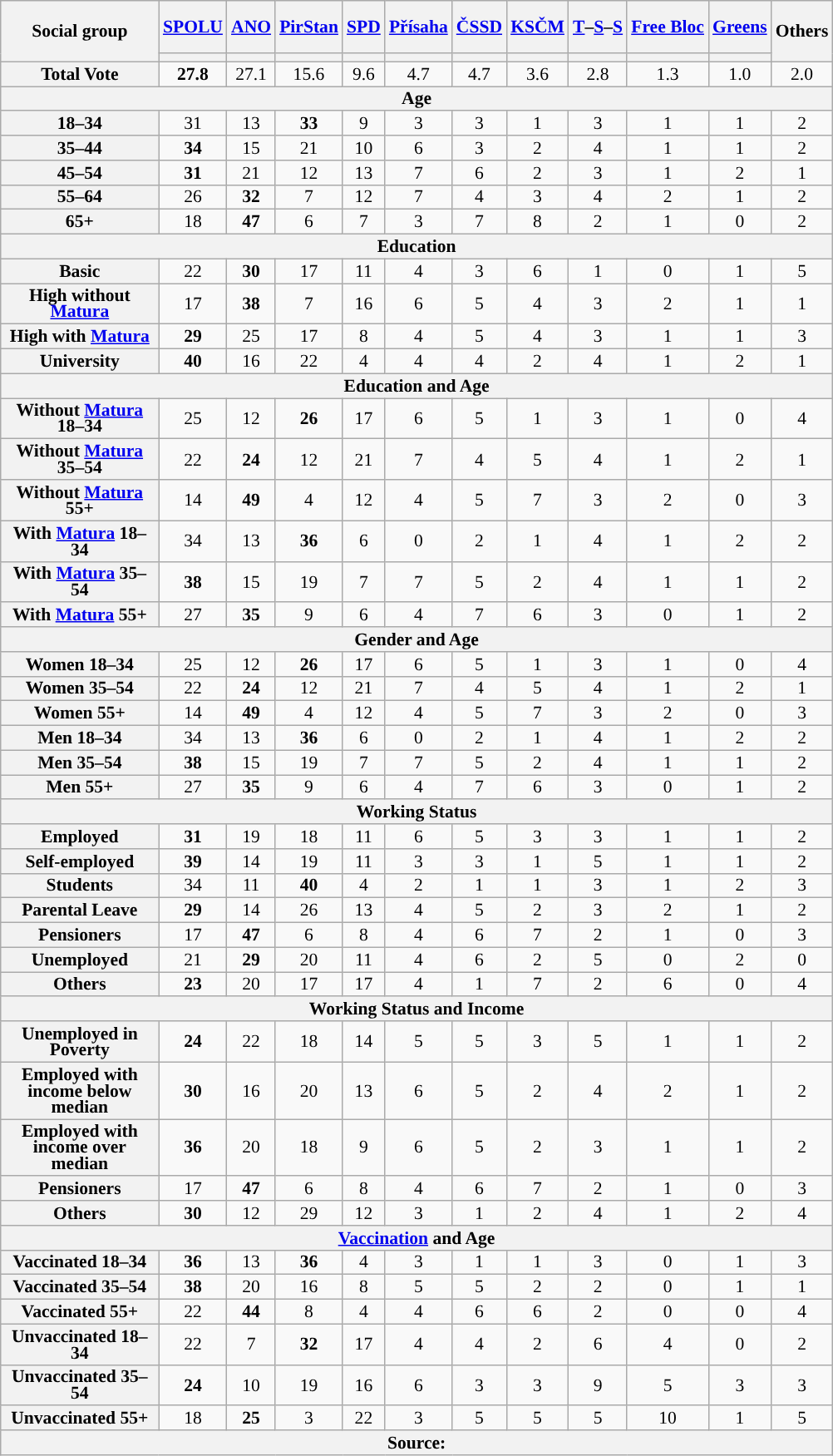<table class="wikitable sortable" style="text-align:center; font-size:90%; line-height:13px;">
<tr style="height:42px;">
<th style="width:120px;" rowspan="2">Social group</th>
<th><a href='#'><span>SPOLU</span></a></th>
<th><a href='#'><span>ANO</span></a></th>
<th><a href='#'><span>PirStan</span></a></th>
<th><a href='#'><span>SPD</span></a></th>
<th><a href='#'><span>Přísaha</span></a></th>
<th><a href='#'><span>ČSSD</span></a></th>
<th><a href='#'><span>KSČM</span></a></th>
<th><a href='#'>T</a>–<a href='#'>S</a>–<a href='#'>S</a></th>
<th><a href='#'>Free Bloc</a></th>
<th><a href='#'>Greens</a></th>
<th style="width:20px;" rowspan="2">Others</th>
</tr>
<tr class="sorttop">
<th class="unsortable" style="color:inherit;background:"></th>
<th class="unsortable" style="color:inherit;background:"></th>
<th class="unsortable" style="color:inherit;background:"></th>
<th class="unsortable" style="color:inherit;background:"></th>
<th class="unsortable" style="color:inherit;background:"></th>
<th class="unsortable" style="color:inherit;background:"></th>
<th class="unsortable" style="color:inherit;background:"></th>
<th class="unsortable" style="color:inherit;background:"></th>
<th class="unsortable" style="color:inherit;background:"></th>
<th class="unsortable" style="color:inherit;background:"></th>
</tr>
<tr>
<th>Total Vote</th>
<td><strong>27.8</strong></td>
<td>27.1</td>
<td>15.6</td>
<td>9.6</td>
<td>4.7</td>
<td>4.7</td>
<td>3.6</td>
<td>2.8</td>
<td>1.3</td>
<td>1.0</td>
<td>2.0</td>
</tr>
<tr>
<th colspan=12>Age</th>
</tr>
<tr>
<th>18–34</th>
<td>31</td>
<td>13</td>
<td><strong>33</strong></td>
<td>9</td>
<td>3</td>
<td>3</td>
<td>1</td>
<td>3</td>
<td>1</td>
<td>1</td>
<td>2</td>
</tr>
<tr>
<th>35–44</th>
<td><strong>34</strong></td>
<td>15</td>
<td>21</td>
<td>10</td>
<td>6</td>
<td>3</td>
<td>2</td>
<td>4</td>
<td>1</td>
<td>1</td>
<td>2</td>
</tr>
<tr>
<th>45–54</th>
<td><strong>31</strong></td>
<td>21</td>
<td>12</td>
<td>13</td>
<td>7</td>
<td>6</td>
<td>2</td>
<td>3</td>
<td>1</td>
<td>2</td>
<td>1</td>
</tr>
<tr>
<th>55–64</th>
<td>26</td>
<td><strong>32</strong></td>
<td>7</td>
<td>12</td>
<td>7</td>
<td>4</td>
<td>3</td>
<td>4</td>
<td>2</td>
<td>1</td>
<td>2</td>
</tr>
<tr>
<th>65+</th>
<td>18</td>
<td><strong>47</strong></td>
<td>6</td>
<td>7</td>
<td>3</td>
<td>7</td>
<td>8</td>
<td>2</td>
<td>1</td>
<td>0</td>
<td>2</td>
</tr>
<tr>
<th colspan=12>Education</th>
</tr>
<tr>
<th>Basic</th>
<td>22</td>
<td><strong>30</strong></td>
<td>17</td>
<td>11</td>
<td>4</td>
<td>3</td>
<td>6</td>
<td>1</td>
<td>0</td>
<td>1</td>
<td>5</td>
</tr>
<tr>
<th>High without <a href='#'>Matura</a></th>
<td>17</td>
<td><strong>38</strong></td>
<td>7</td>
<td>16</td>
<td>6</td>
<td>5</td>
<td>4</td>
<td>3</td>
<td>2</td>
<td>1</td>
<td>1</td>
</tr>
<tr>
<th>High with <a href='#'>Matura</a></th>
<td><strong>29</strong></td>
<td>25</td>
<td>17</td>
<td>8</td>
<td>4</td>
<td>5</td>
<td>4</td>
<td>3</td>
<td>1</td>
<td>1</td>
<td>3</td>
</tr>
<tr>
<th>University</th>
<td><strong>40</strong></td>
<td>16</td>
<td>22</td>
<td>4</td>
<td>4</td>
<td>4</td>
<td>2</td>
<td>4</td>
<td>1</td>
<td>2</td>
<td>1</td>
</tr>
<tr>
<th colspan=12>Education and Age</th>
</tr>
<tr>
<th>Without <a href='#'>Matura</a> 18–34</th>
<td>25</td>
<td>12</td>
<td><strong>26</strong></td>
<td>17</td>
<td>6</td>
<td>5</td>
<td>1</td>
<td>3</td>
<td>1</td>
<td>0</td>
<td>4</td>
</tr>
<tr>
<th>Without <a href='#'>Matura</a> 35–54</th>
<td>22</td>
<td><strong>24</strong></td>
<td>12</td>
<td>21</td>
<td>7</td>
<td>4</td>
<td>5</td>
<td>4</td>
<td>1</td>
<td>2</td>
<td>1</td>
</tr>
<tr>
<th>Without <a href='#'>Matura</a> 55+</th>
<td>14</td>
<td><strong>49</strong></td>
<td>4</td>
<td>12</td>
<td>4</td>
<td>5</td>
<td>7</td>
<td>3</td>
<td>2</td>
<td>0</td>
<td>3</td>
</tr>
<tr>
<th>With <a href='#'>Matura</a> 18–34</th>
<td>34</td>
<td>13</td>
<td><strong>36</strong></td>
<td>6</td>
<td>0</td>
<td>2</td>
<td>1</td>
<td>4</td>
<td>1</td>
<td>2</td>
<td>2</td>
</tr>
<tr>
<th>With <a href='#'>Matura</a> 35–54</th>
<td><strong>38</strong></td>
<td>15</td>
<td>19</td>
<td>7</td>
<td>7</td>
<td>5</td>
<td>2</td>
<td>4</td>
<td>1</td>
<td>1</td>
<td>2</td>
</tr>
<tr>
<th>With <a href='#'>Matura</a> 55+</th>
<td>27</td>
<td><strong>35</strong></td>
<td>9</td>
<td>6</td>
<td>4</td>
<td>7</td>
<td>6</td>
<td>3</td>
<td>0</td>
<td>1</td>
<td>2</td>
</tr>
<tr>
<th colspan=12>Gender and Age</th>
</tr>
<tr>
<th>Women 18–34</th>
<td>25</td>
<td>12</td>
<td><strong>26</strong></td>
<td>17</td>
<td>6</td>
<td>5</td>
<td>1</td>
<td>3</td>
<td>1</td>
<td>0</td>
<td>4</td>
</tr>
<tr>
<th>Women 35–54</th>
<td>22</td>
<td><strong>24</strong></td>
<td>12</td>
<td>21</td>
<td>7</td>
<td>4</td>
<td>5</td>
<td>4</td>
<td>1</td>
<td>2</td>
<td>1</td>
</tr>
<tr>
<th>Women 55+</th>
<td>14</td>
<td><strong>49</strong></td>
<td>4</td>
<td>12</td>
<td>4</td>
<td>5</td>
<td>7</td>
<td>3</td>
<td>2</td>
<td>0</td>
<td>3</td>
</tr>
<tr>
<th>Men 18–34</th>
<td>34</td>
<td>13</td>
<td><strong>36</strong></td>
<td>6</td>
<td>0</td>
<td>2</td>
<td>1</td>
<td>4</td>
<td>1</td>
<td>2</td>
<td>2</td>
</tr>
<tr>
<th>Men 35–54</th>
<td><strong>38</strong></td>
<td>15</td>
<td>19</td>
<td>7</td>
<td>7</td>
<td>5</td>
<td>2</td>
<td>4</td>
<td>1</td>
<td>1</td>
<td>2</td>
</tr>
<tr>
<th>Men 55+</th>
<td>27</td>
<td><strong>35</strong></td>
<td>9</td>
<td>6</td>
<td>4</td>
<td>7</td>
<td>6</td>
<td>3</td>
<td>0</td>
<td>1</td>
<td>2</td>
</tr>
<tr>
<th colspan=12>Working Status</th>
</tr>
<tr>
<th>Employed</th>
<td><strong>31</strong></td>
<td>19</td>
<td>18</td>
<td>11</td>
<td>6</td>
<td>5</td>
<td>3</td>
<td>3</td>
<td>1</td>
<td>1</td>
<td>2</td>
</tr>
<tr>
<th>Self-employed</th>
<td><strong>39</strong></td>
<td>14</td>
<td>19</td>
<td>11</td>
<td>3</td>
<td>3</td>
<td>1</td>
<td>5</td>
<td>1</td>
<td>1</td>
<td>2</td>
</tr>
<tr>
<th>Students</th>
<td>34</td>
<td>11</td>
<td><strong>40</strong></td>
<td>4</td>
<td>2</td>
<td>1</td>
<td>1</td>
<td>3</td>
<td>1</td>
<td>2</td>
<td>3</td>
</tr>
<tr>
<th>Parental Leave</th>
<td><strong>29</strong></td>
<td>14</td>
<td>26</td>
<td>13</td>
<td>4</td>
<td>5</td>
<td>2</td>
<td>3</td>
<td>2</td>
<td>1</td>
<td>2</td>
</tr>
<tr>
<th>Pensioners</th>
<td>17</td>
<td><strong>47</strong></td>
<td>6</td>
<td>8</td>
<td>4</td>
<td>6</td>
<td>7</td>
<td>2</td>
<td>1</td>
<td>0</td>
<td>3</td>
</tr>
<tr>
<th>Unemployed</th>
<td>21</td>
<td><strong>29</strong></td>
<td>20</td>
<td>11</td>
<td>4</td>
<td>6</td>
<td>2</td>
<td>5</td>
<td>0</td>
<td>2</td>
<td>0</td>
</tr>
<tr>
<th>Others</th>
<td><strong>23</strong></td>
<td>20</td>
<td>17</td>
<td>17</td>
<td>4</td>
<td>1</td>
<td>7</td>
<td>2</td>
<td>6</td>
<td>0</td>
<td>4</td>
</tr>
<tr>
<th colspan=12>Working Status and Income</th>
</tr>
<tr>
<th>Unemployed in Poverty</th>
<td><strong>24</strong></td>
<td>22</td>
<td>18</td>
<td>14</td>
<td>5</td>
<td>5</td>
<td>3</td>
<td>5</td>
<td>1</td>
<td>1</td>
<td>2</td>
</tr>
<tr>
<th>Employed with income below median</th>
<td><strong>30</strong></td>
<td>16</td>
<td>20</td>
<td>13</td>
<td>6</td>
<td>5</td>
<td>2</td>
<td>4</td>
<td>2</td>
<td>1</td>
<td>2</td>
</tr>
<tr>
<th>Employed with income over median</th>
<td><strong>36</strong></td>
<td>20</td>
<td>18</td>
<td>9</td>
<td>6</td>
<td>5</td>
<td>2</td>
<td>3</td>
<td>1</td>
<td>1</td>
<td>2</td>
</tr>
<tr>
<th>Pensioners</th>
<td>17</td>
<td><strong>47</strong></td>
<td>6</td>
<td>8</td>
<td>4</td>
<td>6</td>
<td>7</td>
<td>2</td>
<td>1</td>
<td>0</td>
<td>3</td>
</tr>
<tr>
<th>Others</th>
<td><strong>30</strong></td>
<td>12</td>
<td>29</td>
<td>12</td>
<td>3</td>
<td>1</td>
<td>2</td>
<td>4</td>
<td>1</td>
<td>2</td>
<td>4</td>
</tr>
<tr>
<th colspan=12><a href='#'>Vaccination</a> and Age</th>
</tr>
<tr>
<th>Vaccinated 18–34</th>
<td><strong>36</strong></td>
<td>13</td>
<td><strong>36</strong></td>
<td>4</td>
<td>3</td>
<td>1</td>
<td>1</td>
<td>3</td>
<td>0</td>
<td>1</td>
<td>3</td>
</tr>
<tr>
<th>Vaccinated 35–54</th>
<td><strong>38</strong></td>
<td>20</td>
<td>16</td>
<td>8</td>
<td>5</td>
<td>5</td>
<td>2</td>
<td>2</td>
<td>0</td>
<td>1</td>
<td>1</td>
</tr>
<tr>
<th>Vaccinated 55+</th>
<td>22</td>
<td><strong>44</strong></td>
<td>8</td>
<td>4</td>
<td>4</td>
<td>6</td>
<td>6</td>
<td>2</td>
<td>0</td>
<td>0</td>
<td>4</td>
</tr>
<tr>
<th>Unvaccinated 18–34</th>
<td>22</td>
<td>7</td>
<td><strong>32</strong></td>
<td>17</td>
<td>4</td>
<td>4</td>
<td>2</td>
<td>6</td>
<td>4</td>
<td>0</td>
<td>2</td>
</tr>
<tr>
<th>Unvaccinated 35–54</th>
<td><strong>24</strong></td>
<td>10</td>
<td>19</td>
<td>16</td>
<td>6</td>
<td>3</td>
<td>3</td>
<td>9</td>
<td>5</td>
<td>3</td>
<td>3</td>
</tr>
<tr>
<th>Unvaccinated 55+</th>
<td>18</td>
<td><strong>25</strong></td>
<td>3</td>
<td>22</td>
<td>3</td>
<td>5</td>
<td>5</td>
<td>5</td>
<td>10</td>
<td>1</td>
<td>5</td>
</tr>
<tr>
<th colspan=12>Source:</th>
</tr>
</table>
